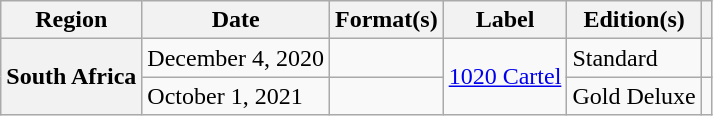<table class="wikitable plainrowheaders">
<tr>
<th scope="col">Region</th>
<th scope="col">Date</th>
<th scope="col">Format(s)</th>
<th scope="col">Label</th>
<th scope="col">Edition(s)</th>
<th scope="col"></th>
</tr>
<tr>
<th scope="row" rowspan=2>South Africa</th>
<td>December 4, 2020</td>
<td></td>
<td rowspan=2><a href='#'>1020 Cartel</a></td>
<td>Standard</td>
<td style="text-align:center;"></td>
</tr>
<tr>
<td>October 1, 2021</td>
<td></td>
<td>Gold Deluxe</td>
<td style="text-align:center;"></td>
</tr>
</table>
